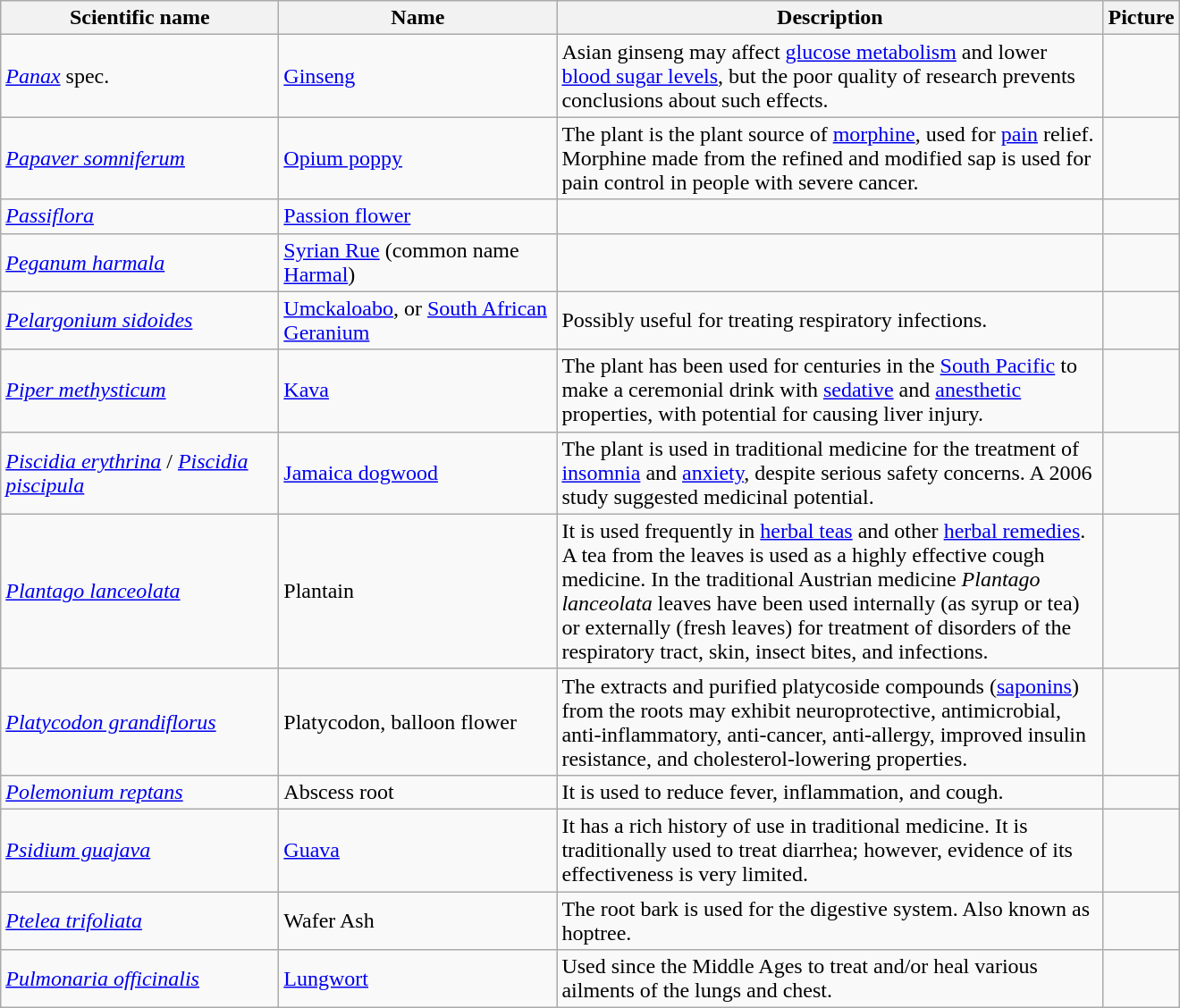<table class="wikitable sortable">
<tr>
<th width=200px>Scientific name</th>
<th width=200px>Name</th>
<th width=400px>Description</th>
<th>Picture</th>
</tr>
<tr>
<td><em><a href='#'>Panax</a></em> spec.</td>
<td><a href='#'>Ginseng</a></td>
<td>Asian ginseng may affect <a href='#'>glucose metabolism</a> and lower <a href='#'>blood sugar levels</a>, but the poor quality of research prevents conclusions about such effects.</td>
<td></td>
</tr>
<tr>
<td><em><a href='#'>Papaver somniferum</a></em></td>
<td><a href='#'>Opium poppy</a></td>
<td>The plant is the plant source of <a href='#'>morphine</a>, used for <a href='#'>pain</a> relief. Morphine made from the refined and modified sap is used for pain control in people with severe cancer.</td>
<td></td>
</tr>
<tr>
<td><em><a href='#'>Passiflora</a></em></td>
<td><a href='#'>Passion flower</a></td>
<td><br></td>
<td></td>
</tr>
<tr>
<td><em><a href='#'>Peganum harmala</a></em></td>
<td><a href='#'>Syrian Rue</a> (common name <a href='#'>Harmal</a>)</td>
<td></td>
<td></td>
</tr>
<tr>
<td><em><a href='#'>Pelargonium sidoides</a></em></td>
<td><a href='#'>Umckaloabo</a>, or <a href='#'>South African Geranium</a></td>
<td>Possibly useful for treating respiratory infections.</td>
<td></td>
</tr>
<tr>
<td><em><a href='#'>Piper methysticum</a></em></td>
<td><a href='#'>Kava</a></td>
<td>The plant has been used for centuries in the <a href='#'>South Pacific</a> to make a ceremonial drink with <a href='#'>sedative</a> and <a href='#'>anesthetic</a> properties, with potential for causing liver injury.</td>
<td></td>
</tr>
<tr>
<td><em><a href='#'>Piscidia erythrina</a></em> / <em><a href='#'>Piscidia piscipula</a></em></td>
<td><a href='#'>Jamaica dogwood</a></td>
<td>The plant is used in traditional medicine for the treatment of <a href='#'>insomnia</a> and <a href='#'>anxiety</a>, despite serious safety concerns. A 2006 study suggested medicinal potential.</td>
<td></td>
</tr>
<tr>
<td><em><a href='#'>Plantago lanceolata</a></em></td>
<td>Plantain</td>
<td>It is used frequently in <a href='#'>herbal teas</a> and other <a href='#'>herbal remedies</a>. A tea from the leaves is used as a highly effective cough medicine. In the traditional Austrian medicine <em>Plantago lanceolata</em> leaves have been used internally (as syrup or tea) or externally (fresh leaves) for treatment of disorders of the respiratory tract, skin, insect bites, and infections.</td>
<td></td>
</tr>
<tr>
<td><em><a href='#'>Platycodon grandiflorus</a></em></td>
<td>Platycodon, balloon flower</td>
<td>The extracts and purified platycoside compounds (<a href='#'>saponins</a>) from the roots may exhibit neuroprotective, antimicrobial, anti-inflammatory, anti-cancer, anti-allergy, improved insulin resistance, and cholesterol-lowering properties.</td>
<td></td>
</tr>
<tr>
<td><em><a href='#'>Polemonium reptans</a></em></td>
<td>Abscess root</td>
<td>It is used to reduce fever, inflammation, and cough.</td>
<td></td>
</tr>
<tr>
<td><em><a href='#'>Psidium guajava</a></em></td>
<td><a href='#'>Guava</a></td>
<td>It has a rich history of use in traditional medicine. It is traditionally used to treat diarrhea; however, evidence of its effectiveness is very limited.</td>
<td></td>
</tr>
<tr>
<td><em><a href='#'>Ptelea trifoliata</a></em></td>
<td>Wafer Ash</td>
<td>The root bark is used for the digestive system. Also known as hoptree.</td>
<td></td>
</tr>
<tr>
<td><em><a href='#'>Pulmonaria officinalis</a></em></td>
<td><a href='#'>Lungwort</a></td>
<td>Used since the Middle Ages to treat and/or heal various ailments of the lungs and chest.</td>
<td></td>
</tr>
</table>
